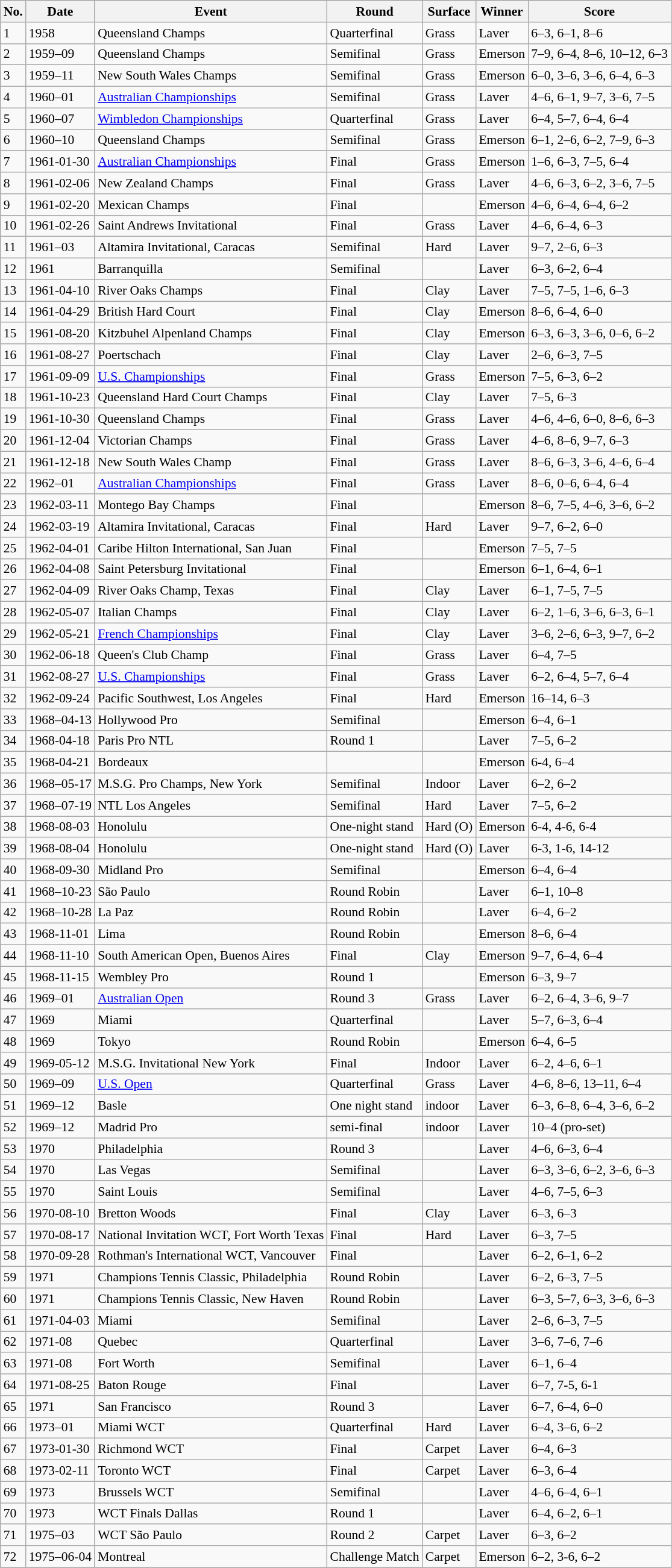<table class="sortable wikitable" style="font-size:90%;">
<tr>
<th>No.</th>
<th>Date</th>
<th>Event</th>
<th>Round</th>
<th>Surface</th>
<th>Winner</th>
<th>Score</th>
</tr>
<tr>
<td>1</td>
<td>1958</td>
<td>Queensland Champs</td>
<td>Quarterfinal</td>
<td>Grass</td>
<td>Laver</td>
<td>6–3, 6–1, 8–6</td>
</tr>
<tr>
<td>2</td>
<td>1959–09</td>
<td>Queensland Champs</td>
<td>Semifinal</td>
<td>Grass</td>
<td>Emerson</td>
<td>7–9, 6–4, 8–6, 10–12, 6–3</td>
</tr>
<tr>
<td>3</td>
<td>1959–11</td>
<td>New South Wales Champs</td>
<td>Semifinal</td>
<td>Grass</td>
<td>Emerson</td>
<td>6–0, 3–6, 3–6, 6–4, 6–3</td>
</tr>
<tr>
<td>4</td>
<td>1960–01</td>
<td><a href='#'>Australian Championships</a></td>
<td>Semifinal</td>
<td>Grass</td>
<td>Laver</td>
<td>4–6, 6–1, 9–7, 3–6, 7–5</td>
</tr>
<tr>
<td>5</td>
<td>1960–07</td>
<td><a href='#'>Wimbledon Championships</a></td>
<td>Quarterfinal</td>
<td>Grass</td>
<td>Laver</td>
<td>6–4, 5–7, 6–4, 6–4</td>
</tr>
<tr>
<td>6</td>
<td>1960–10</td>
<td>Queensland Champs</td>
<td>Semifinal</td>
<td>Grass</td>
<td>Emerson</td>
<td>6–1, 2–6, 6–2, 7–9, 6–3</td>
</tr>
<tr>
<td>7</td>
<td>1961-01-30</td>
<td><a href='#'>Australian Championships</a></td>
<td>Final</td>
<td>Grass</td>
<td>Emerson</td>
<td>1–6, 6–3, 7–5, 6–4</td>
</tr>
<tr>
<td>8</td>
<td>1961-02-06</td>
<td>New Zealand Champs</td>
<td>Final</td>
<td>Grass</td>
<td>Laver</td>
<td>4–6, 6–3, 6–2, 3–6, 7–5</td>
</tr>
<tr>
<td>9</td>
<td>1961-02-20</td>
<td>Mexican Champs</td>
<td>Final</td>
<td></td>
<td>Emerson</td>
<td>4–6, 6–4, 6–4, 6–2</td>
</tr>
<tr>
<td>10</td>
<td>1961-02-26</td>
<td>Saint Andrews Invitational</td>
<td>Final</td>
<td>Grass</td>
<td>Laver</td>
<td>4–6, 6–4, 6–3</td>
</tr>
<tr>
<td>11</td>
<td>1961–03</td>
<td>Altamira Invitational, Caracas</td>
<td>Semifinal</td>
<td>Hard</td>
<td>Laver</td>
<td>9–7, 2–6, 6–3</td>
</tr>
<tr>
<td>12</td>
<td>1961</td>
<td>Barranquilla</td>
<td>Semifinal</td>
<td></td>
<td>Laver</td>
<td>6–3, 6–2, 6–4</td>
</tr>
<tr>
<td>13</td>
<td>1961-04-10</td>
<td>River Oaks Champs</td>
<td>Final</td>
<td>Clay</td>
<td>Laver</td>
<td>7–5, 7–5, 1–6, 6–3</td>
</tr>
<tr>
<td>14</td>
<td>1961-04-29</td>
<td>British Hard Court</td>
<td>Final</td>
<td>Clay</td>
<td>Emerson</td>
<td>8–6, 6–4, 6–0</td>
</tr>
<tr>
<td>15</td>
<td>1961-08-20</td>
<td>Kitzbuhel Alpenland Champs</td>
<td>Final</td>
<td>Clay</td>
<td>Emerson</td>
<td>6–3, 6–3, 3–6, 0–6, 6–2</td>
</tr>
<tr>
<td>16</td>
<td>1961-08-27</td>
<td>Poertschach</td>
<td>Final</td>
<td>Clay</td>
<td>Laver</td>
<td>2–6, 6–3, 7–5</td>
</tr>
<tr>
<td>17</td>
<td>1961-09-09</td>
<td><a href='#'>U.S. Championships</a></td>
<td>Final</td>
<td>Grass</td>
<td>Emerson</td>
<td>7–5, 6–3, 6–2</td>
</tr>
<tr>
<td>18</td>
<td>1961-10-23</td>
<td>Queensland Hard Court Champs</td>
<td>Final</td>
<td>Clay</td>
<td>Laver</td>
<td>7–5, 6–3</td>
</tr>
<tr>
<td>19</td>
<td>1961-10-30</td>
<td>Queensland Champs</td>
<td>Final</td>
<td>Grass</td>
<td>Laver</td>
<td>4–6, 4–6, 6–0, 8–6, 6–3</td>
</tr>
<tr>
<td>20</td>
<td>1961-12-04</td>
<td>Victorian Champs</td>
<td>Final</td>
<td>Grass</td>
<td>Laver</td>
<td>4–6, 8–6, 9–7, 6–3</td>
</tr>
<tr>
<td>21</td>
<td>1961-12-18</td>
<td>New South Wales Champ</td>
<td>Final</td>
<td>Grass</td>
<td>Laver</td>
<td>8–6, 6–3, 3–6, 4–6, 6–4</td>
</tr>
<tr>
<td>22</td>
<td>1962–01</td>
<td><a href='#'>Australian Championships</a></td>
<td>Final</td>
<td>Grass</td>
<td>Laver</td>
<td>8–6, 0–6, 6–4, 6–4</td>
</tr>
<tr>
<td>23</td>
<td>1962-03-11</td>
<td>Montego Bay Champs</td>
<td>Final</td>
<td></td>
<td>Emerson</td>
<td>8–6, 7–5, 4–6, 3–6, 6–2</td>
</tr>
<tr>
<td>24</td>
<td>1962-03-19</td>
<td>Altamira Invitational, Caracas</td>
<td>Final</td>
<td>Hard</td>
<td>Laver</td>
<td>9–7, 6–2, 6–0</td>
</tr>
<tr>
<td>25</td>
<td>1962-04-01</td>
<td>Caribe Hilton International, San Juan</td>
<td>Final</td>
<td></td>
<td>Emerson</td>
<td>7–5, 7–5</td>
</tr>
<tr>
<td>26</td>
<td>1962-04-08</td>
<td>Saint Petersburg Invitational</td>
<td>Final</td>
<td></td>
<td>Emerson</td>
<td>6–1, 6–4, 6–1</td>
</tr>
<tr>
<td>27</td>
<td>1962-04-09</td>
<td>River Oaks Champ, Texas</td>
<td>Final</td>
<td>Clay</td>
<td>Laver</td>
<td>6–1, 7–5, 7–5</td>
</tr>
<tr>
<td>28</td>
<td>1962-05-07</td>
<td>Italian Champs</td>
<td>Final</td>
<td>Clay</td>
<td>Laver</td>
<td>6–2, 1–6, 3–6, 6–3, 6–1</td>
</tr>
<tr>
<td>29</td>
<td>1962-05-21</td>
<td><a href='#'>French Championships</a></td>
<td>Final</td>
<td>Clay</td>
<td>Laver</td>
<td>3–6, 2–6, 6–3, 9–7, 6–2</td>
</tr>
<tr>
<td>30</td>
<td>1962-06-18</td>
<td>Queen's Club Champ</td>
<td>Final</td>
<td>Grass</td>
<td>Laver</td>
<td>6–4, 7–5</td>
</tr>
<tr>
<td>31</td>
<td>1962-08-27</td>
<td><a href='#'>U.S. Championships</a></td>
<td>Final</td>
<td>Grass</td>
<td>Laver</td>
<td>6–2, 6–4, 5–7, 6–4</td>
</tr>
<tr>
<td>32</td>
<td>1962-09-24</td>
<td>Pacific Southwest, Los Angeles</td>
<td>Final</td>
<td>Hard</td>
<td>Emerson</td>
<td>16–14, 6–3</td>
</tr>
<tr>
<td>33</td>
<td>1968–04-13</td>
<td>Hollywood Pro</td>
<td>Semifinal</td>
<td></td>
<td>Emerson</td>
<td>6–4, 6–1</td>
</tr>
<tr>
<td>34</td>
<td>1968-04-18</td>
<td>Paris Pro NTL</td>
<td>Round 1</td>
<td></td>
<td>Laver</td>
<td>7–5, 6–2</td>
</tr>
<tr>
<td>35</td>
<td>1968-04-21</td>
<td>Bordeaux</td>
<td></td>
<td></td>
<td>Emerson</td>
<td>6-4, 6–4</td>
</tr>
<tr>
<td>36</td>
<td>1968–05-17</td>
<td>M.S.G. Pro Champs, New York</td>
<td>Semifinal</td>
<td>Indoor</td>
<td>Laver</td>
<td>6–2, 6–2</td>
</tr>
<tr>
<td>37</td>
<td>1968–07-19</td>
<td>NTL Los Angeles</td>
<td>Semifinal</td>
<td>Hard</td>
<td>Laver</td>
<td>7–5, 6–2</td>
</tr>
<tr>
<td>38</td>
<td>1968-08-03</td>
<td>Honolulu</td>
<td>One-night stand</td>
<td>Hard (O)</td>
<td>Emerson</td>
<td>6-4, 4-6, 6-4</td>
</tr>
<tr>
<td>39</td>
<td>1968-08-04</td>
<td>Honolulu</td>
<td>One-night stand</td>
<td>Hard (O)</td>
<td>Laver</td>
<td>6-3, 1-6, 14-12</td>
</tr>
<tr>
<td>40</td>
<td>1968-09-30</td>
<td>Midland Pro</td>
<td>Semifinal</td>
<td></td>
<td>Emerson</td>
<td>6–4, 6–4</td>
</tr>
<tr>
<td>41</td>
<td>1968–10-23</td>
<td>São Paulo</td>
<td>Round Robin</td>
<td></td>
<td>Laver</td>
<td>6–1, 10–8</td>
</tr>
<tr>
<td>42</td>
<td>1968–10-28</td>
<td>La Paz</td>
<td>Round Robin</td>
<td></td>
<td>Laver</td>
<td>6–4, 6–2</td>
</tr>
<tr>
<td>43</td>
<td>1968-11-01</td>
<td>Lima</td>
<td>Round Robin</td>
<td></td>
<td>Emerson</td>
<td>8–6, 6–4</td>
</tr>
<tr>
<td>44</td>
<td>1968-11-10</td>
<td>South American Open, Buenos Aires</td>
<td>Final</td>
<td>Clay</td>
<td>Emerson</td>
<td>9–7, 6–4, 6–4</td>
</tr>
<tr>
<td>45</td>
<td>1968-11-15</td>
<td>Wembley Pro</td>
<td>Round 1</td>
<td></td>
<td>Emerson</td>
<td>6–3, 9–7</td>
</tr>
<tr>
<td>46</td>
<td>1969–01</td>
<td><a href='#'>Australian Open</a></td>
<td>Round 3</td>
<td>Grass</td>
<td>Laver</td>
<td>6–2, 6–4, 3–6, 9–7</td>
</tr>
<tr>
<td>47</td>
<td>1969</td>
<td>Miami</td>
<td>Quarterfinal</td>
<td></td>
<td>Laver</td>
<td>5–7, 6–3, 6–4</td>
</tr>
<tr>
<td>48</td>
<td>1969</td>
<td>Tokyo</td>
<td>Round Robin</td>
<td></td>
<td>Emerson</td>
<td>6–4, 6–5</td>
</tr>
<tr>
<td>49</td>
<td>1969-05-12</td>
<td>M.S.G. Invitational New York</td>
<td>Final</td>
<td>Indoor</td>
<td>Laver</td>
<td>6–2, 4–6, 6–1</td>
</tr>
<tr>
<td>50</td>
<td>1969–09</td>
<td><a href='#'>U.S. Open</a></td>
<td>Quarterfinal</td>
<td>Grass</td>
<td>Laver</td>
<td>4–6, 8–6, 13–11, 6–4</td>
</tr>
<tr>
<td>51</td>
<td>1969–12</td>
<td>Basle</td>
<td>One night stand</td>
<td>indoor</td>
<td>Laver</td>
<td>6–3, 6–8, 6–4, 3–6, 6–2</td>
</tr>
<tr>
<td>52</td>
<td>1969–12</td>
<td>Madrid Pro</td>
<td>semi-final</td>
<td>indoor</td>
<td>Laver</td>
<td>10–4 (pro-set)</td>
</tr>
<tr>
<td>53</td>
<td>1970</td>
<td>Philadelphia</td>
<td>Round 3</td>
<td></td>
<td>Laver</td>
<td>4–6, 6–3, 6–4</td>
</tr>
<tr>
<td>54</td>
<td>1970</td>
<td>Las Vegas</td>
<td>Semifinal</td>
<td></td>
<td>Laver</td>
<td>6–3, 3–6, 6–2, 3–6, 6–3</td>
</tr>
<tr>
<td>55</td>
<td>1970</td>
<td>Saint Louis</td>
<td>Semifinal</td>
<td></td>
<td>Laver</td>
<td>4–6, 7–5, 6–3</td>
</tr>
<tr>
<td>56</td>
<td>1970-08-10</td>
<td>Bretton Woods</td>
<td>Final</td>
<td>Clay</td>
<td>Laver</td>
<td>6–3, 6–3</td>
</tr>
<tr>
<td>57</td>
<td>1970-08-17</td>
<td>National Invitation WCT, Fort Worth Texas</td>
<td>Final</td>
<td>Hard</td>
<td>Laver</td>
<td>6–3, 7–5</td>
</tr>
<tr>
<td>58</td>
<td>1970-09-28</td>
<td>Rothman's International WCT, Vancouver</td>
<td>Final</td>
<td></td>
<td>Laver</td>
<td>6–2, 6–1, 6–2</td>
</tr>
<tr>
<td>59</td>
<td>1971</td>
<td>Champions Tennis Classic, Philadelphia</td>
<td>Round Robin</td>
<td></td>
<td>Laver</td>
<td>6–2, 6–3, 7–5</td>
</tr>
<tr>
<td>60</td>
<td>1971</td>
<td>Champions Tennis Classic, New Haven</td>
<td>Round Robin</td>
<td></td>
<td>Laver</td>
<td>6–3, 5–7, 6–3, 3–6, 6–3</td>
</tr>
<tr>
<td>61</td>
<td>1971-04-03</td>
<td>Miami</td>
<td>Semifinal</td>
<td></td>
<td>Laver</td>
<td>2–6, 6–3, 7–5</td>
</tr>
<tr>
<td>62</td>
<td>1971-08</td>
<td>Quebec</td>
<td>Quarterfinal</td>
<td></td>
<td>Laver</td>
<td>3–6, 7–6, 7–6</td>
</tr>
<tr>
<td>63</td>
<td>1971-08</td>
<td>Fort Worth</td>
<td>Semifinal</td>
<td></td>
<td>Laver</td>
<td>6–1, 6–4</td>
</tr>
<tr>
<td>64</td>
<td>1971-08-25</td>
<td>Baton Rouge</td>
<td>Final</td>
<td></td>
<td>Laver</td>
<td>6–7, 7-5, 6-1</td>
</tr>
<tr>
<td>65</td>
<td>1971</td>
<td>San Francisco</td>
<td>Round 3</td>
<td></td>
<td>Laver</td>
<td>6–7, 6–4, 6–0</td>
</tr>
<tr>
<td>66</td>
<td>1973–01</td>
<td>Miami WCT</td>
<td>Quarterfinal</td>
<td>Hard</td>
<td>Laver</td>
<td>6–4, 3–6, 6–2</td>
</tr>
<tr>
<td>67</td>
<td>1973-01-30</td>
<td>Richmond WCT</td>
<td>Final</td>
<td>Carpet</td>
<td>Laver</td>
<td>6–4, 6–3</td>
</tr>
<tr>
<td>68</td>
<td>1973-02-11</td>
<td>Toronto WCT</td>
<td>Final</td>
<td>Carpet</td>
<td>Laver</td>
<td>6–3, 6–4</td>
</tr>
<tr>
<td>69</td>
<td>1973</td>
<td>Brussels WCT</td>
<td>Semifinal</td>
<td></td>
<td>Laver</td>
<td>4–6, 6–4, 6–1</td>
</tr>
<tr>
<td>70</td>
<td>1973</td>
<td>WCT Finals Dallas</td>
<td>Round 1</td>
<td></td>
<td>Laver</td>
<td>6–4, 6–2, 6–1</td>
</tr>
<tr>
<td>71</td>
<td>1975–03</td>
<td>WCT São Paulo</td>
<td>Round 2</td>
<td>Carpet</td>
<td>Laver</td>
<td>6–3, 6–2</td>
</tr>
<tr>
<td>72</td>
<td>1975–06-04</td>
<td>Montreal</td>
<td>Challenge Match</td>
<td>Carpet</td>
<td>Emerson</td>
<td>6–2, 3-6, 6–2</td>
</tr>
<tr>
</tr>
</table>
